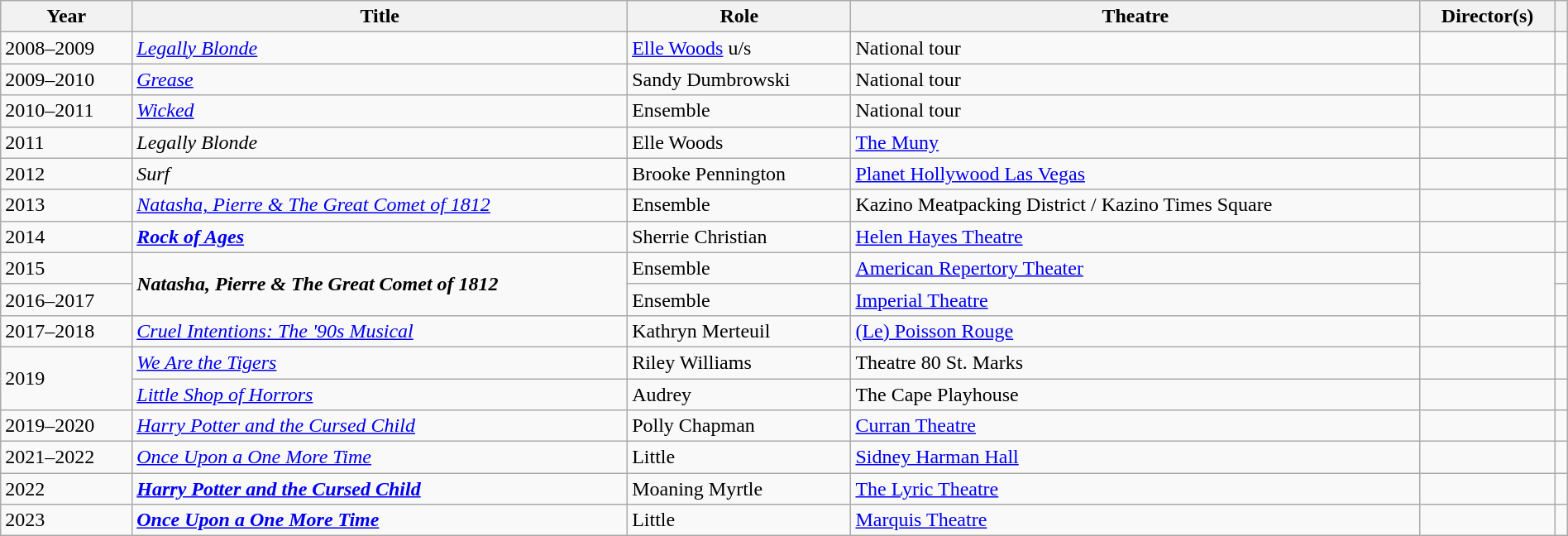<table class="wikitable sortable" style="width:100%;">
<tr>
<th>Year</th>
<th>Title</th>
<th>Role</th>
<th>Theatre</th>
<th>Director(s)</th>
<th></th>
</tr>
<tr>
<td>2008–2009</td>
<td><em><a href='#'>Legally Blonde</a></em></td>
<td><a href='#'>Elle Woods</a> u/s</td>
<td>National tour</td>
<td></td>
<td></td>
</tr>
<tr>
<td>2009–2010</td>
<td><em><a href='#'>Grease</a></em></td>
<td>Sandy Dumbrowski </td>
<td>National tour</td>
<td></td>
<td></td>
</tr>
<tr>
<td>2010–2011</td>
<td><em><a href='#'>Wicked</a></em></td>
<td>Ensemble </td>
<td>National tour</td>
<td></td>
<td></td>
</tr>
<tr>
<td>2011</td>
<td><em>Legally Blonde</em></td>
<td>Elle Woods</td>
<td><a href='#'>The Muny</a></td>
<td></td>
<td></td>
</tr>
<tr>
<td>2012</td>
<td><em>Surf</em></td>
<td>Brooke Pennington</td>
<td><a href='#'>Planet Hollywood Las Vegas</a></td>
<td></td>
<td></td>
</tr>
<tr>
<td>2013</td>
<td><em><a href='#'>Natasha, Pierre & The Great Comet of 1812</a></em></td>
<td>Ensemble </td>
<td>Kazino Meatpacking District / Kazino Times Square</td>
<td></td>
<td></td>
</tr>
<tr>
<td>2014</td>
<td><strong><em><a href='#'>Rock of Ages</a></em></strong></td>
<td>Sherrie Christian </td>
<td><a href='#'>Helen Hayes Theatre</a></td>
<td></td>
<td></td>
</tr>
<tr>
<td>2015</td>
<td rowspan=2><strong><em>Natasha, Pierre & The Great Comet of 1812</em></strong></td>
<td>Ensemble </td>
<td><a href='#'>American Repertory Theater</a> </td>
<td rowspan=2></td>
<td></td>
</tr>
<tr>
<td>2016–2017</td>
<td>Ensemble </td>
<td><a href='#'>Imperial Theatre</a></td>
<td></td>
</tr>
<tr>
<td>2017–2018</td>
<td><em><a href='#'>Cruel Intentions: The '90s Musical</a></em></td>
<td>Kathryn Merteuil</td>
<td><a href='#'>(Le) Poisson Rouge</a></td>
<td></td>
<td></td>
</tr>
<tr>
<td rowspan=2>2019</td>
<td><em><a href='#'>We Are the Tigers</a></em></td>
<td>Riley Williams</td>
<td>Theatre 80 St. Marks</td>
<td></td>
<td></td>
</tr>
<tr>
<td><em><a href='#'>Little Shop of Horrors</a></em></td>
<td>Audrey</td>
<td>The Cape Playhouse</td>
<td></td>
<td></td>
</tr>
<tr>
<td>2019–2020</td>
<td><em><a href='#'>Harry Potter and the Cursed Child</a></em></td>
<td>Polly Chapman </td>
<td><a href='#'>Curran Theatre</a></td>
<td></td>
<td></td>
</tr>
<tr>
<td>2021–2022</td>
<td><em><a href='#'>Once Upon a One More Time</a></em></td>
<td>Little</td>
<td><a href='#'>Sidney Harman Hall</a> </td>
<td></td>
<td></td>
</tr>
<tr>
<td>2022</td>
<td><strong><em><a href='#'>Harry Potter and the Cursed Child</a></em></strong></td>
<td>Moaning Myrtle </td>
<td><a href='#'>The Lyric Theatre</a></td>
<td></td>
<td></td>
</tr>
<tr>
<td>2023</td>
<td><strong><em><a href='#'>Once Upon a One More Time</a></em></strong></td>
<td>Little </td>
<td><a href='#'>Marquis Theatre</a></td>
<td></td>
</tr>
</table>
